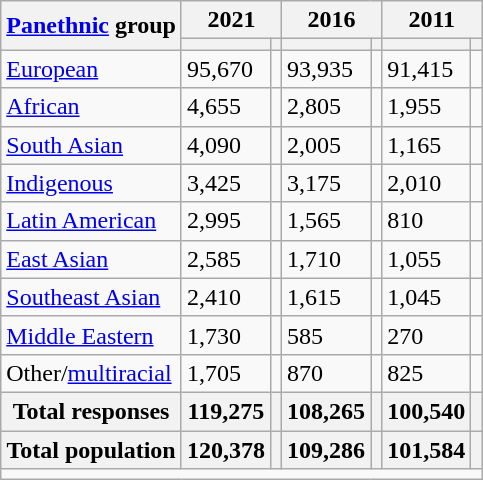<table class="wikitable collapsible sortable">
<tr>
<th rowspan="2"><a href='#'>Panethnic</a> group</th>
<th colspan="2">2021</th>
<th colspan="2">2016</th>
<th colspan="2">2011</th>
</tr>
<tr>
<th><a href='#'></a></th>
<th></th>
<th></th>
<th></th>
<th></th>
<th></th>
</tr>
<tr>
<td><a href='#'>European</a></td>
<td>95,670</td>
<td></td>
<td>93,935</td>
<td></td>
<td>91,415</td>
<td></td>
</tr>
<tr>
<td><a href='#'>African</a></td>
<td>4,655</td>
<td></td>
<td>2,805</td>
<td></td>
<td>1,955</td>
<td></td>
</tr>
<tr>
<td><a href='#'>South Asian</a></td>
<td>4,090</td>
<td></td>
<td>2,005</td>
<td></td>
<td>1,165</td>
<td></td>
</tr>
<tr>
<td><a href='#'>Indigenous</a></td>
<td>3,425</td>
<td></td>
<td>3,175</td>
<td></td>
<td>2,010</td>
<td></td>
</tr>
<tr>
<td><a href='#'>Latin American</a></td>
<td>2,995</td>
<td></td>
<td>1,565</td>
<td></td>
<td>810</td>
<td></td>
</tr>
<tr>
<td><a href='#'>East Asian</a></td>
<td>2,585</td>
<td></td>
<td>1,710</td>
<td></td>
<td>1,055</td>
<td></td>
</tr>
<tr>
<td><a href='#'>Southeast Asian</a></td>
<td>2,410</td>
<td></td>
<td>1,615</td>
<td></td>
<td>1,045</td>
<td></td>
</tr>
<tr>
<td><a href='#'>Middle Eastern</a></td>
<td>1,730</td>
<td></td>
<td>585</td>
<td></td>
<td>270</td>
<td></td>
</tr>
<tr>
<td>Other/<a href='#'>multiracial</a></td>
<td>1,705</td>
<td></td>
<td>870</td>
<td></td>
<td>825</td>
<td></td>
</tr>
<tr>
<th>Total responses</th>
<th>119,275</th>
<th></th>
<th>108,265</th>
<th></th>
<th>100,540</th>
<th></th>
</tr>
<tr class="sortbottom">
<th>Total population</th>
<th>120,378</th>
<th></th>
<th>109,286</th>
<th></th>
<th>101,584</th>
<th></th>
</tr>
<tr class="sortbottom">
<td colspan="15"></td>
</tr>
</table>
